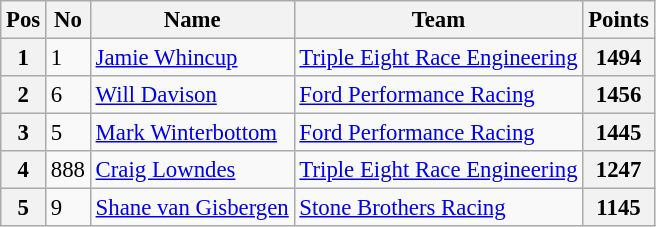<table class="wikitable" style="font-size: 95%;">
<tr>
<th>Pos</th>
<th>No</th>
<th>Name</th>
<th>Team</th>
<th>Points</th>
</tr>
<tr>
<th>1</th>
<td>1</td>
<td><a href='#'>Jamie Whincup</a></td>
<td><a href='#'>Triple Eight Race Engineering</a></td>
<th>1494</th>
</tr>
<tr>
<th>2</th>
<td>6</td>
<td><a href='#'>Will Davison</a></td>
<td><a href='#'>Ford Performance Racing</a></td>
<th>1456</th>
</tr>
<tr>
<th>3</th>
<td>5</td>
<td><a href='#'>Mark Winterbottom</a></td>
<td><a href='#'>Ford Performance Racing</a></td>
<th>1445</th>
</tr>
<tr>
<th>4</th>
<td>888</td>
<td><a href='#'>Craig Lowndes</a></td>
<td><a href='#'>Triple Eight Race Engineering</a></td>
<th>1247</th>
</tr>
<tr>
<th>5</th>
<td>9</td>
<td><a href='#'>Shane van Gisbergen</a></td>
<td><a href='#'>Stone Brothers Racing</a></td>
<th>1145</th>
</tr>
</table>
